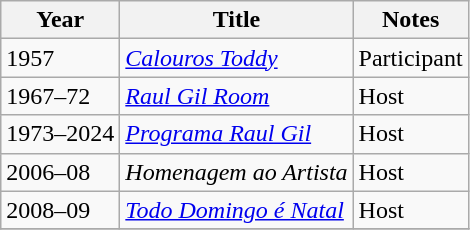<table class="wikitable">
<tr>
<th>Year</th>
<th>Title</th>
<th>Notes</th>
</tr>
<tr>
<td>1957</td>
<td><em><a href='#'>Calouros Toddy</a></em></td>
<td>Participant</td>
</tr>
<tr>
<td>1967–72</td>
<td><em><a href='#'>Raul Gil Room</a></em></td>
<td>Host</td>
</tr>
<tr>
<td>1973–2024</td>
<td><em><a href='#'>Programa Raul Gil</a></em></td>
<td>Host</td>
</tr>
<tr>
<td>2006–08</td>
<td><em>Homenagem ao Artista</em></td>
<td>Host</td>
</tr>
<tr>
<td>2008–09</td>
<td><em><a href='#'>Todo Domingo é Natal</a></em></td>
<td>Host</td>
</tr>
<tr>
</tr>
</table>
